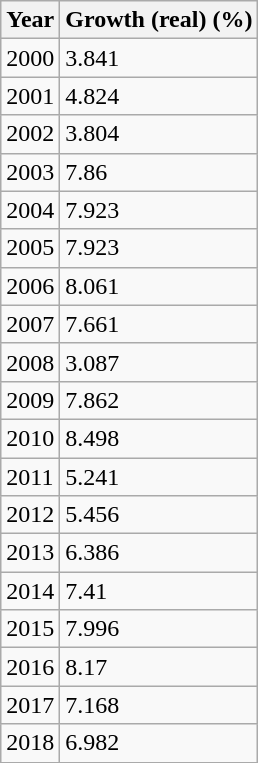<table class="wikitable sortable">
<tr>
<th>Year</th>
<th>Growth (real) (%)</th>
</tr>
<tr>
<td>2000</td>
<td>3.841</td>
</tr>
<tr>
<td>2001</td>
<td>4.824</td>
</tr>
<tr>
<td>2002</td>
<td>3.804</td>
</tr>
<tr>
<td>2003</td>
<td>7.86</td>
</tr>
<tr>
<td>2004</td>
<td>7.923</td>
</tr>
<tr>
<td>2005</td>
<td>7.923</td>
</tr>
<tr>
<td>2006</td>
<td>8.061</td>
</tr>
<tr>
<td>2007</td>
<td>7.661</td>
</tr>
<tr>
<td>2008</td>
<td>3.087</td>
</tr>
<tr>
<td>2009</td>
<td>7.862</td>
</tr>
<tr>
<td>2010</td>
<td>8.498</td>
</tr>
<tr>
<td>2011</td>
<td>5.241</td>
</tr>
<tr>
<td>2012</td>
<td>5.456</td>
</tr>
<tr>
<td>2013</td>
<td>6.386</td>
</tr>
<tr>
<td>2014</td>
<td>7.41</td>
</tr>
<tr>
<td>2015</td>
<td>7.996</td>
</tr>
<tr>
<td>2016</td>
<td>8.17</td>
</tr>
<tr>
<td>2017</td>
<td>7.168</td>
</tr>
<tr>
<td>2018</td>
<td>6.982</td>
</tr>
</table>
